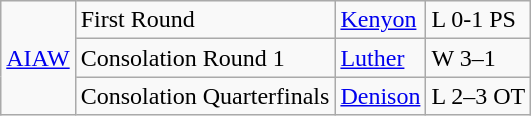<table class="wikitable">
<tr>
<td rowspan="3"><a href='#'>AIAW</a></td>
<td>First Round</td>
<td><a href='#'>Kenyon</a></td>
<td>L 0-1 PS</td>
</tr>
<tr>
<td>Consolation Round 1</td>
<td><a href='#'>Luther</a></td>
<td>W 3–1</td>
</tr>
<tr>
<td>Consolation Quarterfinals</td>
<td><a href='#'>Denison</a></td>
<td>L 2–3 OT</td>
</tr>
</table>
